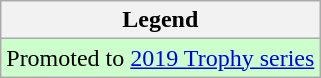<table class="wikitable">
<tr>
<th>Legend</th>
</tr>
<tr bgcolor=ccffcc>
<td>Promoted to <a href='#'>2019 Trophy series</a></td>
</tr>
</table>
